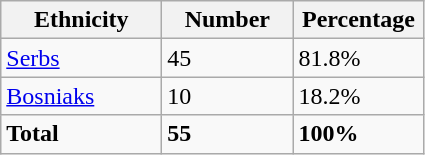<table class="wikitable">
<tr>
<th width="100px">Ethnicity</th>
<th width="80px">Number</th>
<th width="80px">Percentage</th>
</tr>
<tr>
<td><a href='#'>Serbs</a></td>
<td>45</td>
<td>81.8%</td>
</tr>
<tr>
<td><a href='#'>Bosniaks</a></td>
<td>10</td>
<td>18.2%</td>
</tr>
<tr>
<td><strong>Total</strong></td>
<td><strong>55</strong></td>
<td><strong>100%</strong></td>
</tr>
</table>
